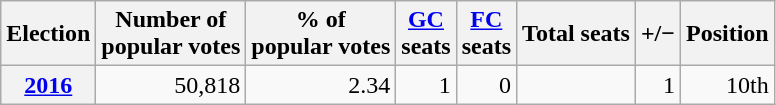<table class="wikitable" style="text-align: right;">
<tr align=center>
<th><strong>Election</strong></th>
<th>Number of<br>popular votes</th>
<th>% of<br>popular votes</th>
<th><a href='#'>GC</a><br>seats</th>
<th><a href='#'>FC</a><br>seats</th>
<th>Total seats</th>
<th>+/−</th>
<th>Position</th>
</tr>
<tr>
<th><a href='#'>2016</a></th>
<td>50,818</td>
<td>2.34</td>
<td>1</td>
<td>0</td>
<td></td>
<td>1 </td>
<td>10th</td>
</tr>
</table>
